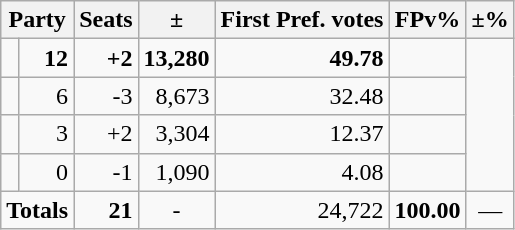<table class=wikitable>
<tr>
<th colspan=2 align=center>Party</th>
<th valign=top>Seats</th>
<th valign=top>±</th>
<th valign=top>First Pref. votes</th>
<th valign=top>FPv%</th>
<th valign=top>±%</th>
</tr>
<tr>
<td></td>
<td align=right><strong>12</strong></td>
<td align=right><strong>+2</strong></td>
<td align=right><strong>13,280</strong></td>
<td align=right><strong>49.78</strong></td>
<td align=right></td>
</tr>
<tr>
<td></td>
<td align=right>6</td>
<td align=right>-3</td>
<td align=right>8,673</td>
<td align=right>32.48</td>
<td align=right></td>
</tr>
<tr>
<td></td>
<td align=right>3</td>
<td align=right>+2</td>
<td align=right>3,304</td>
<td align=right>12.37</td>
<td align=right></td>
</tr>
<tr>
<td></td>
<td align=right>0</td>
<td align=right>-1</td>
<td align=right>1,090</td>
<td align=right>4.08</td>
<td align=right></td>
</tr>
<tr>
<td colspan=2 align=center><strong>Totals</strong></td>
<td align=right><strong>21</strong></td>
<td align=center>-</td>
<td align=right>24,722</td>
<td align=center><strong>100.00</strong></td>
<td align=center>—</td>
</tr>
</table>
